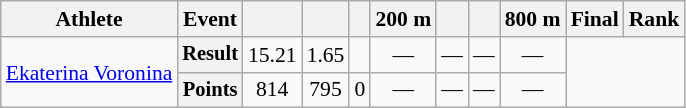<table class=wikitable style="font-size:90%;">
<tr>
<th>Athlete</th>
<th>Event</th>
<th></th>
<th></th>
<th></th>
<th>200 m</th>
<th></th>
<th></th>
<th>800 m</th>
<th>Final</th>
<th>Rank</th>
</tr>
<tr align=center>
<td rowspan=2 align=left><a href='#'>Ekaterina Voronina</a></td>
<th style="font-size:95%">Result</th>
<td>15.21</td>
<td>1.65</td>
<td></td>
<td>—</td>
<td>—</td>
<td>—</td>
<td>—</td>
<td rowspan=2 colspan=2></td>
</tr>
<tr align=center>
<th style="font-size:95%">Points</th>
<td>814</td>
<td>795</td>
<td>0</td>
<td>—</td>
<td>—</td>
<td>—</td>
<td>—</td>
</tr>
</table>
